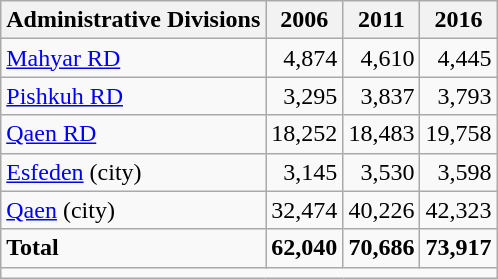<table class="wikitable">
<tr>
<th>Administrative Divisions</th>
<th>2006</th>
<th>2011</th>
<th>2016</th>
</tr>
<tr>
<td><a href='#'>Mahyar RD</a></td>
<td style="text-align: right;">4,874</td>
<td style="text-align: right;">4,610</td>
<td style="text-align: right;">4,445</td>
</tr>
<tr>
<td><a href='#'>Pishkuh RD</a></td>
<td style="text-align: right;">3,295</td>
<td style="text-align: right;">3,837</td>
<td style="text-align: right;">3,793</td>
</tr>
<tr>
<td><a href='#'>Qaen RD</a></td>
<td style="text-align: right;">18,252</td>
<td style="text-align: right;">18,483</td>
<td style="text-align: right;">19,758</td>
</tr>
<tr>
<td><a href='#'>Esfeden</a> (city)</td>
<td style="text-align: right;">3,145</td>
<td style="text-align: right;">3,530</td>
<td style="text-align: right;">3,598</td>
</tr>
<tr>
<td><a href='#'>Qaen</a> (city)</td>
<td style="text-align: right;">32,474</td>
<td style="text-align: right;">40,226</td>
<td style="text-align: right;">42,323</td>
</tr>
<tr>
<td><strong>Total</strong></td>
<td style="text-align: right;"><strong>62,040</strong></td>
<td style="text-align: right;"><strong>70,686</strong></td>
<td style="text-align: right;"><strong>73,917</strong></td>
</tr>
<tr>
<td colspan=4></td>
</tr>
</table>
